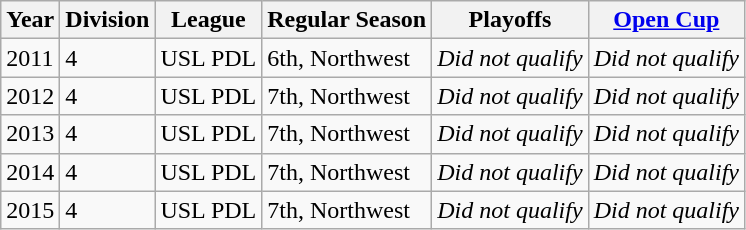<table class="wikitable">
<tr>
<th>Year</th>
<th>Division</th>
<th>League</th>
<th>Regular Season</th>
<th>Playoffs</th>
<th><a href='#'>Open Cup</a></th>
</tr>
<tr>
<td>2011</td>
<td>4</td>
<td>USL PDL</td>
<td>6th, Northwest</td>
<td><em>Did not qualify</em></td>
<td><em>Did not qualify</em></td>
</tr>
<tr>
<td>2012</td>
<td>4</td>
<td>USL PDL</td>
<td>7th, Northwest</td>
<td><em>Did not qualify</em></td>
<td><em>Did not qualify</em></td>
</tr>
<tr>
<td>2013</td>
<td>4</td>
<td>USL PDL</td>
<td>7th, Northwest</td>
<td><em>Did not qualify</em></td>
<td><em>Did not qualify</em></td>
</tr>
<tr>
<td>2014</td>
<td>4</td>
<td>USL PDL</td>
<td>7th, Northwest</td>
<td><em>Did not qualify</em></td>
<td><em>Did not qualify</em></td>
</tr>
<tr>
<td>2015</td>
<td>4</td>
<td>USL PDL</td>
<td>7th, Northwest</td>
<td><em>Did not qualify</em></td>
<td><em>Did not qualify</em></td>
</tr>
</table>
